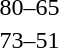<table style="text-align:center">
<tr>
<th width=200></th>
<th width=100></th>
<th width=200></th>
</tr>
<tr>
<td align=right><strong></strong></td>
<td align=center>80–65</td>
<td align=left></td>
</tr>
<tr>
<td align=right><strong></strong></td>
<td align=center>73–51</td>
<td align=left></td>
</tr>
</table>
